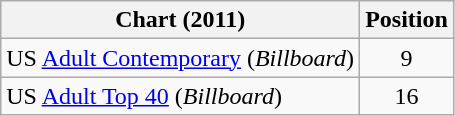<table class="wikitable">
<tr>
<th>Chart (2011)</th>
<th>Position</th>
</tr>
<tr>
<td>US <a href='#'>Adult Contemporary</a> (<em>Billboard</em>)</td>
<td style="text-align:center;">9</td>
</tr>
<tr>
<td>US <a href='#'>Adult Top 40</a> (<em>Billboard</em>)</td>
<td style="text-align:center;">16</td>
</tr>
</table>
